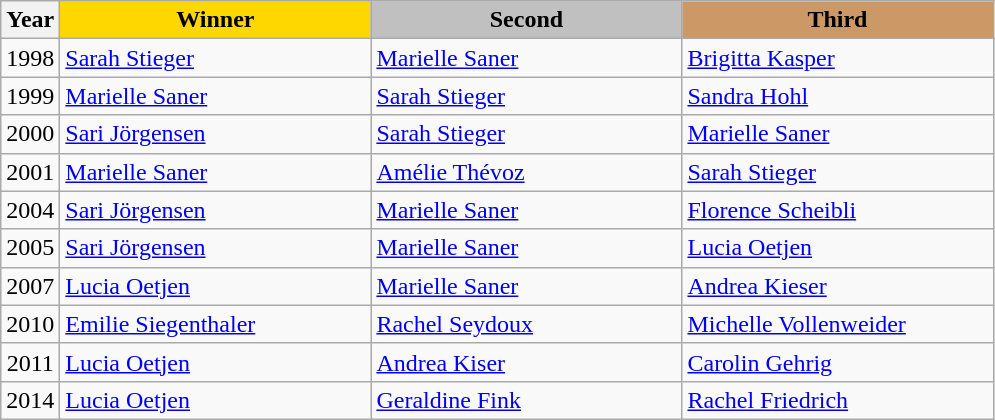<table class="wikitable sortable">
<tr>
<th>Year</th>
<th scope=col colspan=1 style="width:200px; background: gold;">Winner</th>
<th scope=col colspan=1 style="width:200px; background: silver;">Second</th>
<th scope=col colspan=1 style="width:200px; background: #cc9966;">Third</th>
</tr>
<tr>
<td align="center">1998</td>
<td><a href='#'>Sarah Stieger</a></td>
<td><a href='#'>Marielle Saner</a></td>
<td><a href='#'>Brigitta Kasper</a></td>
</tr>
<tr>
<td align="center">1999</td>
<td><a href='#'>Marielle Saner</a></td>
<td><a href='#'>Sarah Stieger</a></td>
<td><a href='#'>Sandra Hohl</a></td>
</tr>
<tr>
<td align="center">2000</td>
<td><a href='#'>Sari Jörgensen</a></td>
<td><a href='#'>Sarah Stieger</a></td>
<td><a href='#'>Marielle Saner</a></td>
</tr>
<tr>
<td align="center">2001</td>
<td><a href='#'>Marielle Saner</a></td>
<td><a href='#'>Amélie Thévoz</a></td>
<td><a href='#'>Sarah Stieger</a></td>
</tr>
<tr>
<td align="center">2004</td>
<td><a href='#'>Sari Jörgensen</a></td>
<td><a href='#'>Marielle Saner</a></td>
<td><a href='#'>Florence Scheibli</a></td>
</tr>
<tr>
<td align="center">2005</td>
<td><a href='#'>Sari Jörgensen</a></td>
<td><a href='#'>Marielle Saner</a></td>
<td><a href='#'>Lucia Oetjen</a></td>
</tr>
<tr>
<td align="center">2007</td>
<td><a href='#'>Lucia Oetjen</a></td>
<td><a href='#'>Marielle Saner</a></td>
<td><a href='#'>Andrea Kieser</a></td>
</tr>
<tr>
<td align="center">2010</td>
<td><a href='#'>Emilie Siegenthaler</a></td>
<td><a href='#'>Rachel Seydoux</a></td>
<td><a href='#'>Michelle Vollenweider</a></td>
</tr>
<tr>
<td align="center">2011</td>
<td><a href='#'>Lucia Oetjen</a></td>
<td><a href='#'>Andrea Kiser</a></td>
<td><a href='#'>Carolin Gehrig</a></td>
</tr>
<tr>
<td align="center">2014</td>
<td><a href='#'>Lucia Oetjen</a></td>
<td><a href='#'>Geraldine Fink</a></td>
<td><a href='#'>Rachel Friedrich</a></td>
</tr>
</table>
